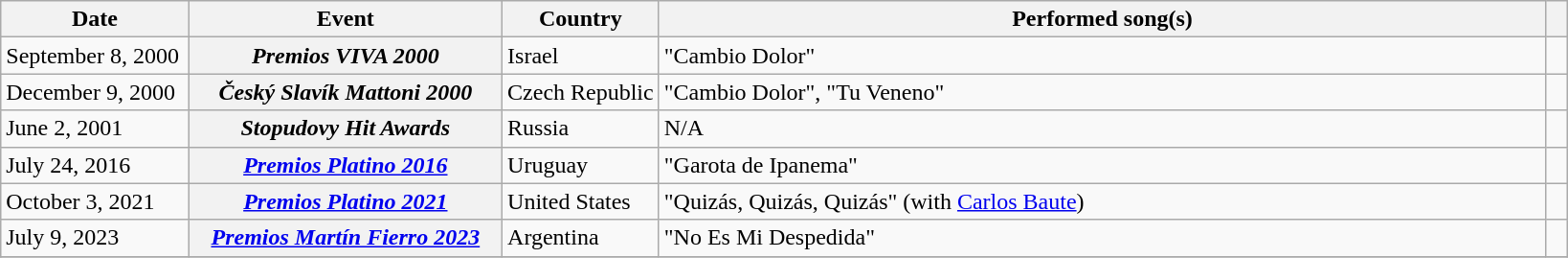<table class="wikitable sortable plainrowheaders">
<tr>
<th style="width:12%;">Date</th>
<th style="width:20%;">Event</th>
<th style="width:10%;">Country</th>
<th>Performed song(s)</th>
<th scope="col" class="unsortable"></th>
</tr>
<tr>
<td>September 8, 2000</td>
<th scope="row"><em>Premios VIVA 2000</em></th>
<td>Israel</td>
<td>"Cambio Dolor"</td>
<td style="text-align:center;"></td>
</tr>
<tr>
<td>December 9, 2000</td>
<th scope="row"><em>Český Slavík Mattoni 2000</em></th>
<td>Czech Republic</td>
<td>"Cambio Dolor", "Tu Veneno"</td>
<td style="text-align:center;"></td>
</tr>
<tr>
<td>June 2, 2001</td>
<th scope="row"><em>Stopudovy Hit Awards</em></th>
<td>Russia</td>
<td>N/A</td>
<td style="text-align:center;"></td>
</tr>
<tr>
<td>July 24, 2016</td>
<th scope="row"><a href='#'><em>Premios Platino 2016</em></a></th>
<td>Uruguay</td>
<td>"Garota de Ipanema"</td>
<td style="text-align:center;"></td>
</tr>
<tr>
<td>October 3, 2021</td>
<th scope="row"><a href='#'><em>Premios Platino 2021</em></a></th>
<td>United States</td>
<td>"Quizás, Quizás, Quizás" (with <a href='#'>Carlos Baute</a>)</td>
<td style="text-align:center;"></td>
</tr>
<tr>
<td>July 9, 2023</td>
<th scope="row"><a href='#'><em>Premios Martín Fierro 2023</em></a></th>
<td>Argentina</td>
<td>"No Es Mi Despedida"</td>
<td style="text-align:center;"></td>
</tr>
<tr>
</tr>
</table>
